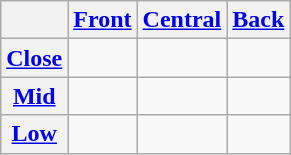<table class="wikitable" style="text-align:center;">
<tr>
<th></th>
<th><a href='#'>Front</a></th>
<th><a href='#'>Central</a></th>
<th><a href='#'>Back</a></th>
</tr>
<tr>
<th><a href='#'>Close</a></th>
<td></td>
<td></td>
<td></td>
</tr>
<tr>
<th><a href='#'>Mid</a></th>
<td></td>
<td></td>
<td></td>
</tr>
<tr>
<th><a href='#'>Low</a></th>
<td></td>
<td></td>
<td></td>
</tr>
</table>
